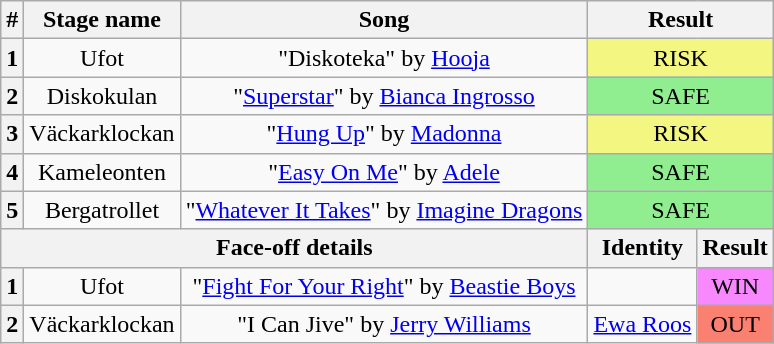<table class="wikitable plainrowheaders" style="text-align: center;">
<tr>
<th>#</th>
<th>Stage name</th>
<th>Song</th>
<th colspan=2>Result</th>
</tr>
<tr>
<th>1</th>
<td>Ufot</td>
<td>"Diskoteka" by <a href='#'>Hooja</a></td>
<td colspan=2 bgcolor="#F3F781">RISK</td>
</tr>
<tr>
<th>2</th>
<td>Diskokulan</td>
<td>"<a href='#'>Superstar</a>" by <a href='#'>Bianca Ingrosso</a></td>
<td colspan=2 bgcolor=lightgreen>SAFE</td>
</tr>
<tr>
<th>3</th>
<td>Väckarklockan</td>
<td>"<a href='#'>Hung Up</a>" by <a href='#'>Madonna</a></td>
<td colspan=2 bgcolor="#F3F781">RISK</td>
</tr>
<tr>
<th>4</th>
<td>Kameleonten</td>
<td>"<a href='#'>Easy On Me</a>" by <a href='#'>Adele</a></td>
<td colspan=2 bgcolor=lightgreen>SAFE</td>
</tr>
<tr>
<th>5</th>
<td>Bergatrollet</td>
<td>"<a href='#'>Whatever It Takes</a>" by <a href='#'>Imagine Dragons</a></td>
<td colspan=2 bgcolor=lightgreen>SAFE</td>
</tr>
<tr>
<th colspan="3">Face-off details</th>
<th>Identity</th>
<th>Result</th>
</tr>
<tr>
<th>1</th>
<td>Ufot</td>
<td>"<a href='#'>Fight For Your Right</a>" by <a href='#'>Beastie Boys</a></td>
<td></td>
<td bgcolor="#F888FD">WIN</td>
</tr>
<tr>
<th>2</th>
<td>Väckarklockan</td>
<td>"I Can Jive" by <a href='#'>Jerry Williams</a></td>
<td><a href='#'>Ewa Roos</a></td>
<td bgcolor=salmon>OUT</td>
</tr>
</table>
